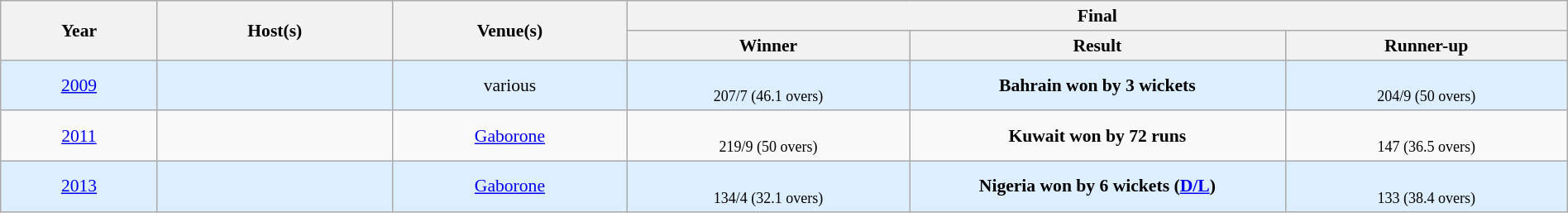<table class="wikitable" style="font-size:90%; width: 100%; text-align: center;">
<tr>
<th rowspan=2 width=10%>Year</th>
<th rowspan=2 width=15%>Host(s)</th>
<th rowspan=2 width=15%>Venue(s)</th>
<th colspan=3>Final</th>
</tr>
<tr>
<th width=18%>Winner</th>
<th width=24%>Result</th>
<th width=18%>Runner-up</th>
</tr>
<tr style="background:#ddeeff">
<td><a href='#'>2009</a></td>
<td></td>
<td>various</td>
<td><br><small>207/7 (46.1 overs)</small></td>
<td><strong>Bahrain won by 3 wickets</strong><br></td>
<td><br><small>204/9 (50 overs)</small></td>
</tr>
<tr>
<td><a href='#'>2011</a></td>
<td></td>
<td><a href='#'>Gaborone</a></td>
<td><br><small>219/9 (50 overs)</small></td>
<td><strong>Kuwait won by 72 runs</strong><br></td>
<td><br><small>147 (36.5 overs)</small></td>
</tr>
<tr style="background:#ddeeff">
<td><a href='#'>2013</a></td>
<td></td>
<td><a href='#'>Gaborone</a></td>
<td><br><small>134/4 (32.1 overs)</small></td>
<td><strong>Nigeria won by 6 wickets (<a href='#'>D/L</a>)</strong><br></td>
<td><br><small>133 (38.4 overs)</small></td>
</tr>
</table>
